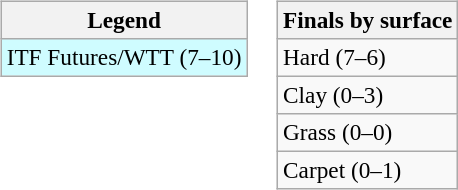<table>
<tr valign=top>
<td><br><table class=wikitable style=font-size:97%>
<tr>
<th>Legend</th>
</tr>
<tr bgcolor=cffcff>
<td>ITF Futures/WTT (7–10)</td>
</tr>
</table>
</td>
<td><br><table class=wikitable style=font-size:97%>
<tr>
<th>Finals by surface</th>
</tr>
<tr>
<td>Hard (7–6)</td>
</tr>
<tr>
<td>Clay (0–3)</td>
</tr>
<tr>
<td>Grass (0–0)</td>
</tr>
<tr>
<td>Carpet (0–1)</td>
</tr>
</table>
</td>
</tr>
</table>
